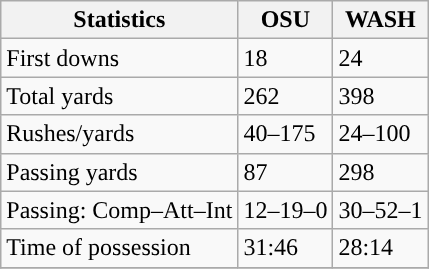<table class="wikitable" style="float: left;">
<tr>
<th>Statistics</th>
<th>OSU</th>
<th>WASH</th>
</tr>
<tr>
<td>First downs</td>
<td>18</td>
<td>24</td>
</tr>
<tr>
<td>Total yards</td>
<td>262</td>
<td>398</td>
</tr>
<tr>
<td>Rushes/yards</td>
<td>40–175</td>
<td>24–100</td>
</tr>
<tr>
<td>Passing yards</td>
<td>87</td>
<td>298</td>
</tr>
<tr>
<td>Passing: Comp–Att–Int</td>
<td>12–19–0</td>
<td>30–52–1</td>
</tr>
<tr>
<td>Time of possession</td>
<td>31:46</td>
<td>28:14</td>
</tr>
<tr>
</tr>
</table>
